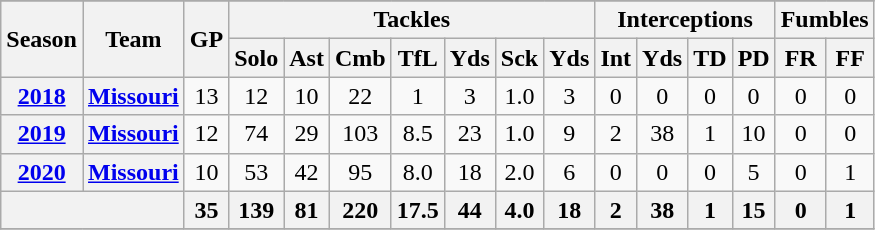<table class=wikitable style="text-align:center;">
<tr>
</tr>
<tr>
<th rowspan="2">Season</th>
<th rowspan="2">Team</th>
<th rowspan="2">GP</th>
<th colspan="7">Tackles</th>
<th colspan="4">Interceptions</th>
<th colspan="2">Fumbles</th>
</tr>
<tr>
<th>Solo</th>
<th>Ast</th>
<th>Cmb</th>
<th>TfL</th>
<th>Yds</th>
<th>Sck</th>
<th>Yds</th>
<th>Int</th>
<th>Yds</th>
<th>TD</th>
<th>PD</th>
<th>FR</th>
<th>FF</th>
</tr>
<tr>
<th><a href='#'>2018</a></th>
<th><a href='#'>Missouri</a></th>
<td>13</td>
<td>12</td>
<td>10</td>
<td>22</td>
<td>1</td>
<td>3</td>
<td>1.0</td>
<td>3</td>
<td>0</td>
<td>0</td>
<td>0</td>
<td>0</td>
<td>0</td>
<td>0</td>
</tr>
<tr>
<th><a href='#'>2019</a></th>
<th><a href='#'>Missouri</a></th>
<td>12</td>
<td>74</td>
<td>29</td>
<td>103</td>
<td>8.5</td>
<td>23</td>
<td>1.0</td>
<td>9</td>
<td>2</td>
<td>38</td>
<td>1</td>
<td>10</td>
<td>0</td>
<td>0</td>
</tr>
<tr>
<th><a href='#'>2020</a></th>
<th><a href='#'>Missouri</a></th>
<td>10</td>
<td>53</td>
<td>42</td>
<td>95</td>
<td>8.0</td>
<td>18</td>
<td>2.0</td>
<td>6</td>
<td>0</td>
<td>0</td>
<td>0</td>
<td>5</td>
<td>0</td>
<td>1</td>
</tr>
<tr>
<th colspan="2"></th>
<th>35</th>
<th>139</th>
<th>81</th>
<th>220</th>
<th>17.5</th>
<th>44</th>
<th>4.0</th>
<th>18</th>
<th>2</th>
<th>38</th>
<th>1</th>
<th>15</th>
<th>0</th>
<th>1</th>
</tr>
<tr>
</tr>
</table>
